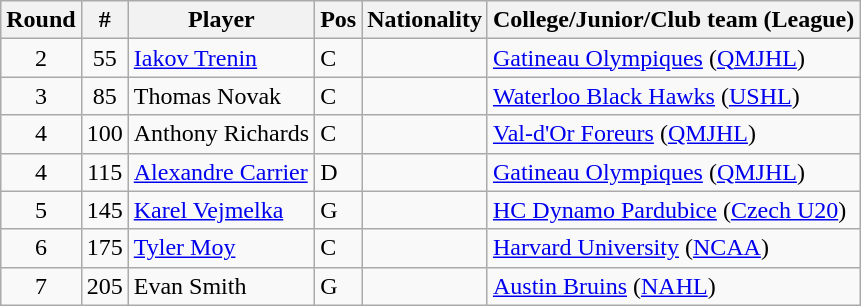<table class="wikitable">
<tr>
<th>Round</th>
<th>#</th>
<th>Player</th>
<th>Pos</th>
<th>Nationality</th>
<th>College/Junior/Club team (League)</th>
</tr>
<tr>
<td style="text-align:center">2</td>
<td style="text-align:center">55</td>
<td><a href='#'>Iakov Trenin</a></td>
<td>C</td>
<td></td>
<td><a href='#'>Gatineau Olympiques</a> (<a href='#'>QMJHL</a>)</td>
</tr>
<tr>
<td style="text-align:center">3</td>
<td style="text-align:center">85</td>
<td>Thomas Novak</td>
<td>C</td>
<td></td>
<td><a href='#'>Waterloo Black Hawks</a> (<a href='#'>USHL</a>)</td>
</tr>
<tr>
<td style="text-align:center">4</td>
<td style="text-align:center">100</td>
<td>Anthony Richards</td>
<td>C</td>
<td></td>
<td><a href='#'>Val-d'Or Foreurs</a> (<a href='#'>QMJHL</a>)</td>
</tr>
<tr>
<td style="text-align:center">4</td>
<td style="text-align:center">115</td>
<td><a href='#'>Alexandre Carrier</a></td>
<td>D</td>
<td></td>
<td><a href='#'>Gatineau Olympiques</a> (<a href='#'>QMJHL</a>)</td>
</tr>
<tr>
<td style="text-align:center">5</td>
<td style="text-align:center">145</td>
<td><a href='#'>Karel Vejmelka</a></td>
<td>G</td>
<td></td>
<td><a href='#'>HC Dynamo Pardubice</a> (<a href='#'>Czech U20</a>)</td>
</tr>
<tr>
<td style="text-align:center">6</td>
<td style="text-align:center">175</td>
<td><a href='#'>Tyler Moy</a></td>
<td>C</td>
<td></td>
<td><a href='#'>Harvard University</a> (<a href='#'>NCAA</a>)</td>
</tr>
<tr>
<td style="text-align:center">7</td>
<td style="text-align:center">205</td>
<td>Evan Smith</td>
<td>G</td>
<td></td>
<td><a href='#'>Austin Bruins</a> (<a href='#'>NAHL</a>)</td>
</tr>
</table>
